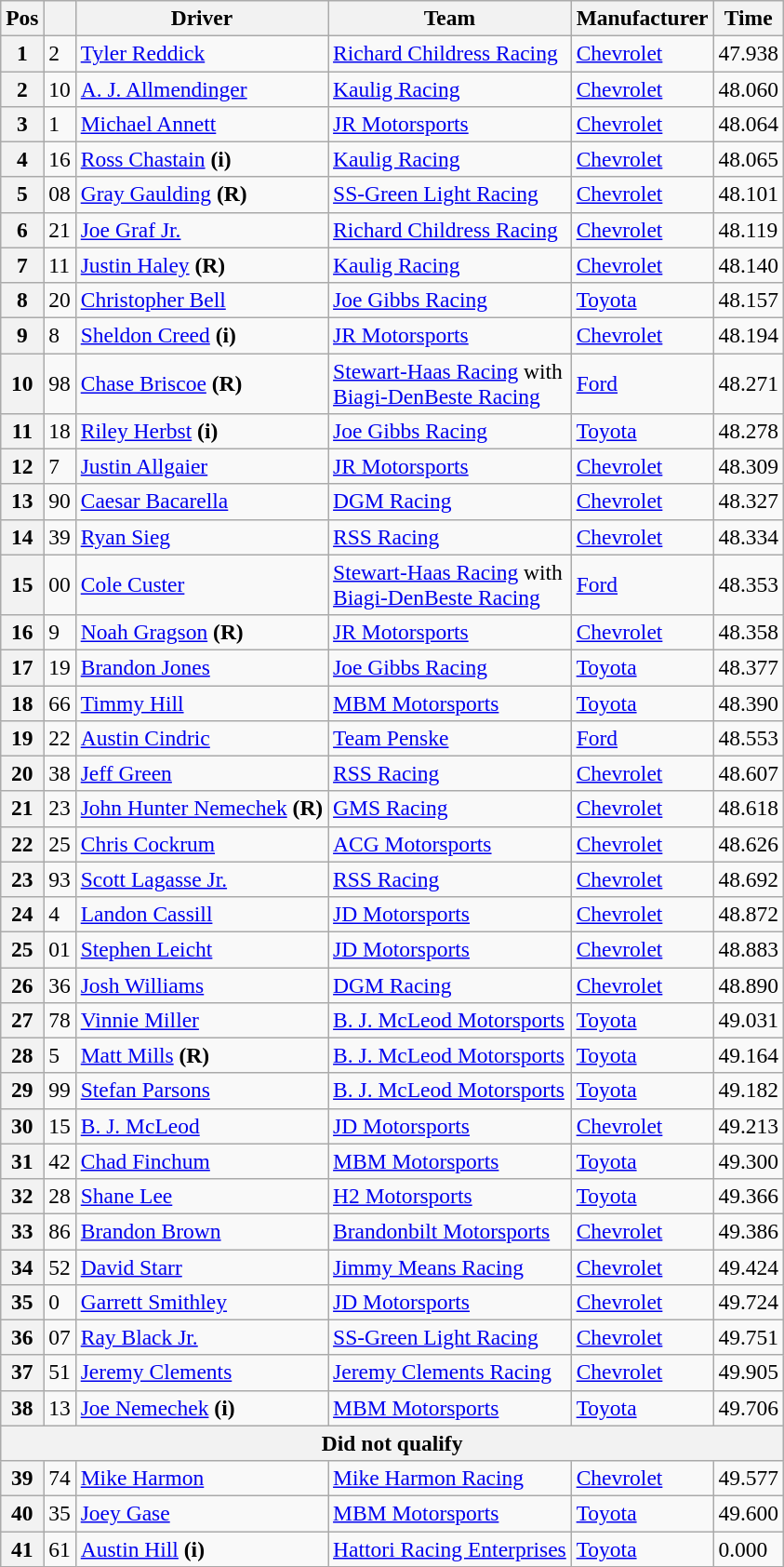<table class="wikitable" style="font-size:98%">
<tr>
<th>Pos</th>
<th></th>
<th>Driver</th>
<th>Team</th>
<th>Manufacturer</th>
<th>Time</th>
</tr>
<tr>
<th>1</th>
<td>2</td>
<td><a href='#'>Tyler Reddick</a></td>
<td><a href='#'>Richard Childress Racing</a></td>
<td><a href='#'>Chevrolet</a></td>
<td>47.938</td>
</tr>
<tr>
<th>2</th>
<td>10</td>
<td><a href='#'>A. J. Allmendinger</a></td>
<td><a href='#'>Kaulig Racing</a></td>
<td><a href='#'>Chevrolet</a></td>
<td>48.060</td>
</tr>
<tr>
<th>3</th>
<td>1</td>
<td><a href='#'>Michael Annett</a></td>
<td><a href='#'>JR Motorsports</a></td>
<td><a href='#'>Chevrolet</a></td>
<td>48.064</td>
</tr>
<tr>
<th>4</th>
<td>16</td>
<td><a href='#'>Ross Chastain</a> <strong>(i)</strong></td>
<td><a href='#'>Kaulig Racing</a></td>
<td><a href='#'>Chevrolet</a></td>
<td>48.065</td>
</tr>
<tr>
<th>5</th>
<td>08</td>
<td><a href='#'>Gray Gaulding</a> <strong>(R)</strong></td>
<td><a href='#'>SS-Green Light Racing</a></td>
<td><a href='#'>Chevrolet</a></td>
<td>48.101</td>
</tr>
<tr>
<th>6</th>
<td>21</td>
<td><a href='#'>Joe Graf Jr.</a></td>
<td><a href='#'>Richard Childress Racing</a></td>
<td><a href='#'>Chevrolet</a></td>
<td>48.119</td>
</tr>
<tr>
<th>7</th>
<td>11</td>
<td><a href='#'>Justin Haley</a> <strong>(R)</strong></td>
<td><a href='#'>Kaulig Racing</a></td>
<td><a href='#'>Chevrolet</a></td>
<td>48.140</td>
</tr>
<tr>
<th>8</th>
<td>20</td>
<td><a href='#'>Christopher Bell</a></td>
<td><a href='#'>Joe Gibbs Racing</a></td>
<td><a href='#'>Toyota</a></td>
<td>48.157</td>
</tr>
<tr>
<th>9</th>
<td>8</td>
<td><a href='#'>Sheldon Creed</a> <strong>(i)</strong></td>
<td><a href='#'>JR Motorsports</a></td>
<td><a href='#'>Chevrolet</a></td>
<td>48.194</td>
</tr>
<tr>
<th>10</th>
<td>98</td>
<td><a href='#'>Chase Briscoe</a> <strong>(R)</strong></td>
<td><a href='#'>Stewart-Haas Racing</a> with <br> <a href='#'>Biagi-DenBeste Racing</a></td>
<td><a href='#'>Ford</a></td>
<td>48.271</td>
</tr>
<tr>
<th>11</th>
<td>18</td>
<td><a href='#'>Riley Herbst</a> <strong>(i)</strong></td>
<td><a href='#'>Joe Gibbs Racing</a></td>
<td><a href='#'>Toyota</a></td>
<td>48.278</td>
</tr>
<tr>
<th>12</th>
<td>7</td>
<td><a href='#'>Justin Allgaier</a></td>
<td><a href='#'>JR Motorsports</a></td>
<td><a href='#'>Chevrolet</a></td>
<td>48.309</td>
</tr>
<tr>
<th>13</th>
<td>90</td>
<td><a href='#'>Caesar Bacarella</a></td>
<td><a href='#'>DGM Racing</a></td>
<td><a href='#'>Chevrolet</a></td>
<td>48.327</td>
</tr>
<tr>
<th>14</th>
<td>39</td>
<td><a href='#'>Ryan Sieg</a></td>
<td><a href='#'>RSS Racing</a></td>
<td><a href='#'>Chevrolet</a></td>
<td>48.334</td>
</tr>
<tr>
<th>15</th>
<td>00</td>
<td><a href='#'>Cole Custer</a></td>
<td><a href='#'>Stewart-Haas Racing</a> with <br> <a href='#'>Biagi-DenBeste Racing</a></td>
<td><a href='#'>Ford</a></td>
<td>48.353</td>
</tr>
<tr>
<th>16</th>
<td>9</td>
<td><a href='#'>Noah Gragson</a> <strong>(R)</strong></td>
<td><a href='#'>JR Motorsports</a></td>
<td><a href='#'>Chevrolet</a></td>
<td>48.358</td>
</tr>
<tr>
<th>17</th>
<td>19</td>
<td><a href='#'>Brandon Jones</a></td>
<td><a href='#'>Joe Gibbs Racing</a></td>
<td><a href='#'>Toyota</a></td>
<td>48.377</td>
</tr>
<tr>
<th>18</th>
<td>66</td>
<td><a href='#'>Timmy Hill</a></td>
<td><a href='#'>MBM Motorsports</a></td>
<td><a href='#'>Toyota</a></td>
<td>48.390</td>
</tr>
<tr>
<th>19</th>
<td>22</td>
<td><a href='#'>Austin Cindric</a></td>
<td><a href='#'>Team Penske</a></td>
<td><a href='#'>Ford</a></td>
<td>48.553</td>
</tr>
<tr>
<th>20</th>
<td>38</td>
<td><a href='#'>Jeff Green</a></td>
<td><a href='#'>RSS Racing</a></td>
<td><a href='#'>Chevrolet</a></td>
<td>48.607</td>
</tr>
<tr>
<th>21</th>
<td>23</td>
<td><a href='#'>John Hunter Nemechek</a> <strong>(R)</strong></td>
<td><a href='#'>GMS Racing</a></td>
<td><a href='#'>Chevrolet</a></td>
<td>48.618</td>
</tr>
<tr>
<th>22</th>
<td>25</td>
<td><a href='#'>Chris Cockrum</a></td>
<td><a href='#'>ACG Motorsports</a></td>
<td><a href='#'>Chevrolet</a></td>
<td>48.626</td>
</tr>
<tr>
<th>23</th>
<td>93</td>
<td><a href='#'>Scott Lagasse Jr.</a></td>
<td><a href='#'>RSS Racing</a></td>
<td><a href='#'>Chevrolet</a></td>
<td>48.692</td>
</tr>
<tr>
<th>24</th>
<td>4</td>
<td><a href='#'>Landon Cassill</a></td>
<td><a href='#'>JD Motorsports</a></td>
<td><a href='#'>Chevrolet</a></td>
<td>48.872</td>
</tr>
<tr>
<th>25</th>
<td>01</td>
<td><a href='#'>Stephen Leicht</a></td>
<td><a href='#'>JD Motorsports</a></td>
<td><a href='#'>Chevrolet</a></td>
<td>48.883</td>
</tr>
<tr>
<th>26</th>
<td>36</td>
<td><a href='#'>Josh Williams</a></td>
<td><a href='#'>DGM Racing</a></td>
<td><a href='#'>Chevrolet</a></td>
<td>48.890</td>
</tr>
<tr>
<th>27</th>
<td>78</td>
<td><a href='#'>Vinnie Miller</a></td>
<td><a href='#'>B. J. McLeod Motorsports</a></td>
<td><a href='#'>Toyota</a></td>
<td>49.031</td>
</tr>
<tr>
<th>28</th>
<td>5</td>
<td><a href='#'>Matt Mills</a> <strong>(R)</strong></td>
<td><a href='#'>B. J. McLeod Motorsports</a></td>
<td><a href='#'>Toyota</a></td>
<td>49.164</td>
</tr>
<tr>
<th>29</th>
<td>99</td>
<td><a href='#'>Stefan Parsons</a></td>
<td><a href='#'>B. J. McLeod Motorsports</a></td>
<td><a href='#'>Toyota</a></td>
<td>49.182</td>
</tr>
<tr>
<th>30</th>
<td>15</td>
<td><a href='#'>B. J. McLeod</a></td>
<td><a href='#'>JD Motorsports</a></td>
<td><a href='#'>Chevrolet</a></td>
<td>49.213</td>
</tr>
<tr>
<th>31</th>
<td>42</td>
<td><a href='#'>Chad Finchum</a></td>
<td><a href='#'>MBM Motorsports</a></td>
<td><a href='#'>Toyota</a></td>
<td>49.300</td>
</tr>
<tr>
<th>32</th>
<td>28</td>
<td><a href='#'>Shane Lee</a></td>
<td><a href='#'>H2 Motorsports</a></td>
<td><a href='#'>Toyota</a></td>
<td>49.366</td>
</tr>
<tr>
<th>33</th>
<td>86</td>
<td><a href='#'>Brandon Brown</a></td>
<td><a href='#'>Brandonbilt Motorsports</a></td>
<td><a href='#'>Chevrolet</a></td>
<td>49.386</td>
</tr>
<tr>
<th>34</th>
<td>52</td>
<td><a href='#'>David Starr</a></td>
<td><a href='#'>Jimmy Means Racing</a></td>
<td><a href='#'>Chevrolet</a></td>
<td>49.424</td>
</tr>
<tr>
<th>35</th>
<td>0</td>
<td><a href='#'>Garrett Smithley</a></td>
<td><a href='#'>JD Motorsports</a></td>
<td><a href='#'>Chevrolet</a></td>
<td>49.724</td>
</tr>
<tr>
<th>36</th>
<td>07</td>
<td><a href='#'>Ray Black Jr.</a></td>
<td><a href='#'>SS-Green Light Racing</a></td>
<td><a href='#'>Chevrolet</a></td>
<td>49.751</td>
</tr>
<tr>
<th>37</th>
<td>51</td>
<td><a href='#'>Jeremy Clements</a></td>
<td><a href='#'>Jeremy Clements Racing</a></td>
<td><a href='#'>Chevrolet</a></td>
<td>49.905</td>
</tr>
<tr>
<th>38</th>
<td>13</td>
<td><a href='#'>Joe Nemechek</a> <strong>(i)</strong></td>
<td><a href='#'>MBM Motorsports</a></td>
<td><a href='#'>Toyota</a></td>
<td>49.706</td>
</tr>
<tr>
<th colspan="7">Did not qualify</th>
</tr>
<tr>
<th>39</th>
<td>74</td>
<td><a href='#'>Mike Harmon</a></td>
<td><a href='#'>Mike Harmon Racing</a></td>
<td><a href='#'>Chevrolet</a></td>
<td>49.577</td>
</tr>
<tr>
<th>40</th>
<td>35</td>
<td><a href='#'>Joey Gase</a></td>
<td><a href='#'>MBM Motorsports</a></td>
<td><a href='#'>Toyota</a></td>
<td>49.600</td>
</tr>
<tr>
<th>41</th>
<td>61</td>
<td><a href='#'>Austin Hill</a> <strong>(i)</strong></td>
<td><a href='#'>Hattori Racing Enterprises</a></td>
<td><a href='#'>Toyota</a></td>
<td>0.000</td>
</tr>
</table>
